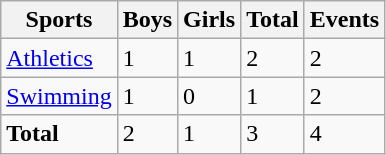<table class="wikitable">
<tr>
<th>Sports</th>
<th>Boys</th>
<th>Girls</th>
<th>Total</th>
<th>Events</th>
</tr>
<tr>
<td><a href='#'>Athletics</a></td>
<td>1</td>
<td>1</td>
<td>2</td>
<td>2</td>
</tr>
<tr>
<td><a href='#'>Swimming</a></td>
<td>1</td>
<td>0</td>
<td>1</td>
<td>2</td>
</tr>
<tr>
<td><strong>Total</strong></td>
<td>2</td>
<td>1</td>
<td>3</td>
<td>4</td>
</tr>
</table>
